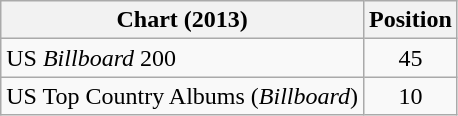<table class="wikitable">
<tr>
<th>Chart (2013)</th>
<th>Position</th>
</tr>
<tr>
<td>US <em>Billboard</em> 200</td>
<td style="text-align:center;">45</td>
</tr>
<tr>
<td>US Top Country Albums (<em>Billboard</em>)</td>
<td style="text-align:center;">10</td>
</tr>
</table>
